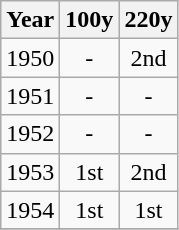<table class=wikitable>
<tr>
<th>Year</th>
<th>100y</th>
<th>220y</th>
</tr>
<tr>
<td>1950</td>
<td align="center">-</td>
<td align="center">2nd</td>
</tr>
<tr>
<td>1951</td>
<td align="center">-</td>
<td align="center">-</td>
</tr>
<tr>
<td>1952</td>
<td align="center">-</td>
<td align="center">-</td>
</tr>
<tr>
<td>1953</td>
<td align="center">1st</td>
<td align="center">2nd</td>
</tr>
<tr>
<td>1954</td>
<td align="center">1st</td>
<td align="center">1st</td>
</tr>
<tr>
</tr>
</table>
